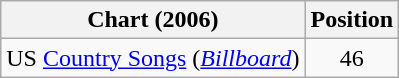<table class="wikitable sortable">
<tr>
<th scope="col">Chart (2006)</th>
<th scope="col">Position</th>
</tr>
<tr>
<td>US <a href='#'>Country Songs</a> (<em><a href='#'>Billboard</a></em>)</td>
<td align="center">46</td>
</tr>
</table>
